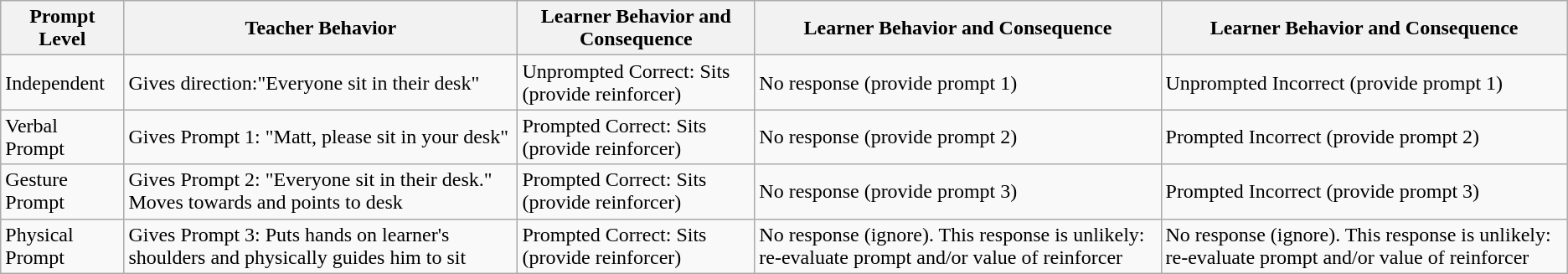<table class="wikitable">
<tr>
<th>Prompt Level</th>
<th>Teacher Behavior</th>
<th>Learner Behavior and Consequence</th>
<th>Learner Behavior and Consequence</th>
<th>Learner Behavior and Consequence</th>
</tr>
<tr>
<td>Independent</td>
<td>Gives direction:"Everyone sit in their desk"</td>
<td>Unprompted Correct: Sits (provide reinforcer)</td>
<td>No response (provide prompt 1)</td>
<td>Unprompted Incorrect (provide prompt 1)</td>
</tr>
<tr>
<td>Verbal Prompt</td>
<td>Gives Prompt 1: "Matt, please sit in your desk"</td>
<td>Prompted Correct: Sits (provide reinforcer)</td>
<td>No response (provide prompt 2)</td>
<td>Prompted Incorrect (provide prompt 2)</td>
</tr>
<tr>
<td>Gesture Prompt</td>
<td>Gives Prompt 2: "Everyone sit in their desk." Moves towards and points to desk</td>
<td>Prompted Correct: Sits (provide reinforcer)</td>
<td>No response (provide prompt 3)</td>
<td>Prompted Incorrect (provide prompt 3)</td>
</tr>
<tr>
<td>Physical Prompt</td>
<td>Gives Prompt 3: Puts hands on learner's shoulders and physically guides him to sit</td>
<td>Prompted Correct: Sits (provide reinforcer)</td>
<td>No response (ignore). This response is unlikely: re-evaluate prompt and/or value of reinforcer</td>
<td>No response (ignore). This response is unlikely: re-evaluate prompt and/or value of reinforcer</td>
</tr>
</table>
